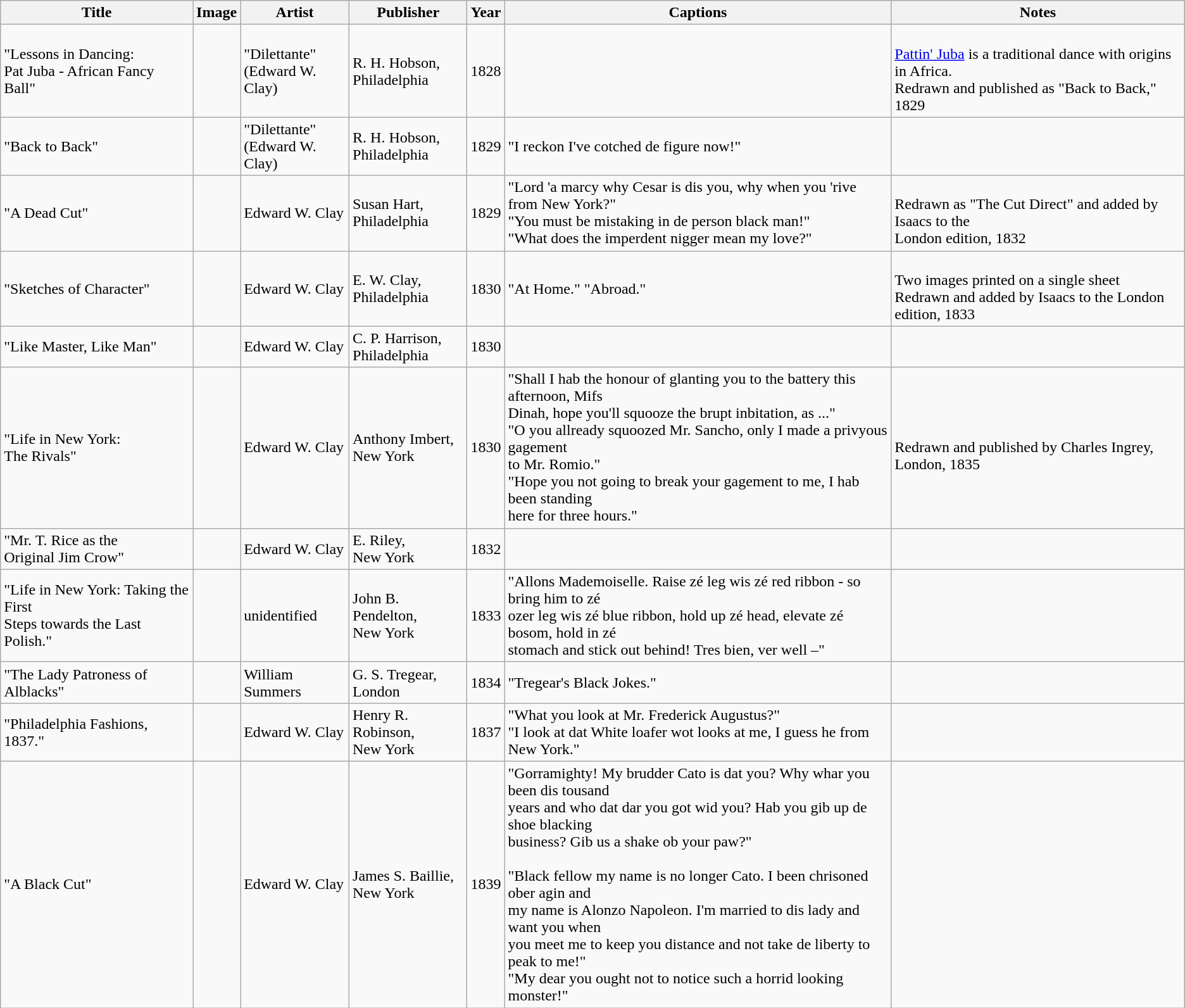<table class="wikitable sortable">
<tr>
<th>Title</th>
<th>Image</th>
<th>Artist</th>
<th>Publisher</th>
<th>Year</th>
<th>Captions</th>
<th>Notes</th>
</tr>
<tr>
<td>"Lessons in Dancing:<br>Pat Juba - African Fancy Ball"</td>
<td></td>
<td>"Dilettante"<br>(Edward W. Clay)</td>
<td>R. H. Hobson,<br>Philadelphia</td>
<td>1828</td>
<td></td>
<td><br><a href='#'>Pattin' Juba</a> is a traditional dance with origins in Africa.<br>Redrawn and published as "Back to Back," 1829</td>
</tr>
<tr>
<td>"Back to Back"</td>
<td></td>
<td>"Dilettante"<br>(Edward W. Clay)</td>
<td>R. H. Hobson,<br>Philadelphia</td>
<td>1829</td>
<td>"I reckon I've cotched de figure now!"</td>
<td></td>
</tr>
<tr>
<td>"A Dead Cut"</td>
<td></td>
<td>Edward W. Clay</td>
<td>Susan Hart,<br>Philadelphia</td>
<td>1829</td>
<td>"Lord 'a marcy why Cesar is dis you, why when you 'rive from New York?"<br>"You must be mistaking in de person black man!"<br>"What does the imperdent nigger mean my love?"</td>
<td><br>Redrawn as "The Cut Direct" and added by Isaacs to the<br>London edition, 1832</td>
</tr>
<tr>
<td>"Sketches of Character"</td>
<td></td>
<td>Edward W. Clay</td>
<td>E. W. Clay,<br>Philadelphia</td>
<td>1830</td>
<td>"At Home."  "Abroad."</td>
<td><br>Two images printed on a single sheet<br>Redrawn and added by Isaacs to the London edition, 1833</td>
</tr>
<tr>
<td>"Like Master, Like Man"</td>
<td></td>
<td>Edward W. Clay</td>
<td>C. P. Harrison,<br>Philadelphia</td>
<td>1830</td>
<td></td>
<td></td>
</tr>
<tr>
<td>"Life in New York:<br>The Rivals"</td>
<td></td>
<td>Edward W. Clay</td>
<td>Anthony Imbert,<br>New York</td>
<td>1830</td>
<td>"Shall I hab the honour of glanting you to the battery this afternoon, Mifs<br>Dinah, hope you'll squooze the brupt inbitation, as ..."<br>"O you allready squoozed Mr. Sancho, only I made a privyous gagement<br>to Mr. Romio."<br>"Hope you not going to break your gagement to me, I hab been standing<br>here for three hours."</td>
<td><br>Redrawn and published by Charles Ingrey, London, 1835</td>
</tr>
<tr>
<td>"Mr. T. Rice as the<br>Original Jim Crow"</td>
<td></td>
<td>Edward W. Clay</td>
<td>E. Riley,<br>New York</td>
<td>1832</td>
<td></td>
</tr>
<tr>
<td>"Life in New York: Taking the First<br>Steps towards the Last Polish."</td>
<td></td>
<td>unidentified</td>
<td>John B. Pendelton,<br>New York</td>
<td>1833</td>
<td>"Allons Mademoiselle. Raise zé leg wis zé red ribbon - so bring him to zé<br>ozer leg wis zé blue ribbon, hold up zé head, elevate zé bosom, hold in zé<br>stomach and stick out behind! Tres bien, ver well –"</td>
<td></td>
</tr>
<tr>
<td>"The Lady Patroness of<br>Alblacks"</td>
<td></td>
<td>William Summers</td>
<td>G. S. Tregear,<br>London</td>
<td>1834</td>
<td>"Tregear's Black Jokes."</td>
<td></td>
</tr>
<tr>
<td>"Philadelphia Fashions, 1837."</td>
<td></td>
<td>Edward W. Clay</td>
<td>Henry R. Robinson,<br>New York</td>
<td>1837</td>
<td>"What you look at Mr. Frederick Augustus?"<br>"I look at dat White loafer wot looks at me, I guess he from New York."</td>
<td></td>
</tr>
<tr>
<td>"A Black Cut"</td>
<td></td>
<td>Edward W. Clay</td>
<td>James S. Baillie,<br>New York</td>
<td>1839</td>
<td>"Gorramighty! My brudder Cato is dat you? Why whar you been dis tousand<br>years and who dat dar you got wid you? Hab you gib up de shoe blacking<br>business? Gib us a shake ob your paw?"<br><br>"Black fellow my name is no longer Cato. I been chrisoned ober agin and<br>my name is Alonzo Napoleon. I'm married to dis lady and want you when<br>you meet me to keep you distance and not take de liberty to peak to me!"<br>
"My dear you ought not to notice such a horrid looking monster!"</td>
<td></td>
</tr>
</table>
